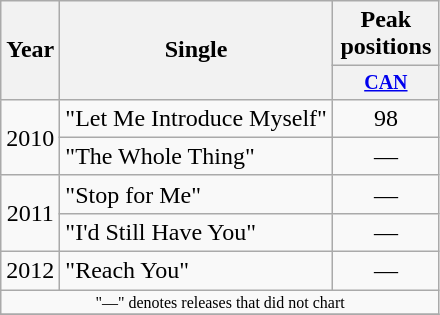<table class="wikitable" style="text-align:center;">
<tr>
<th rowspan="2">Year</th>
<th rowspan="2">Single</th>
<th>Peak positions</th>
</tr>
<tr style="font-size:smaller;">
<th width="65"><a href='#'>CAN</a></th>
</tr>
<tr>
<td rowspan="2">2010</td>
<td align="left">"Let Me Introduce Myself"</td>
<td>98</td>
</tr>
<tr>
<td align="left">"The Whole Thing"</td>
<td>—</td>
</tr>
<tr>
<td rowspan="2">2011</td>
<td align="left">"Stop for Me"</td>
<td>—</td>
</tr>
<tr>
<td align="left">"I'd Still Have You"</td>
<td>—</td>
</tr>
<tr>
<td>2012</td>
<td align="left">"Reach You"</td>
<td>—</td>
</tr>
<tr>
<td colspan="3" style="font-size:8pt">"—" denotes releases that did not chart</td>
</tr>
<tr>
</tr>
</table>
